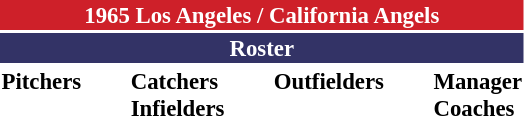<table class="toccolours" style="font-size: 95%;">
<tr>
<th colspan="10" style="background-color: #CE2029; color: white; text-align: center;">1965 Los Angeles / California Angels</th>
</tr>
<tr>
<td colspan="10" style="background-color: #333366; color: white; text-align: center;"><strong>Roster</strong></td>
</tr>
<tr>
<td valign="top"><strong>Pitchers</strong><br>














</td>
<td width="25px"></td>
<td valign="top"><strong>Catchers</strong><br>



<strong>Infielders</strong>










</td>
<td width="25px"></td>
<td valign="top"><strong>Outfielders</strong><br>









</td>
<td width="25px"></td>
<td valign="top"><strong>Manager</strong><br>
<strong>Coaches</strong>



</td>
</tr>
<tr>
</tr>
</table>
